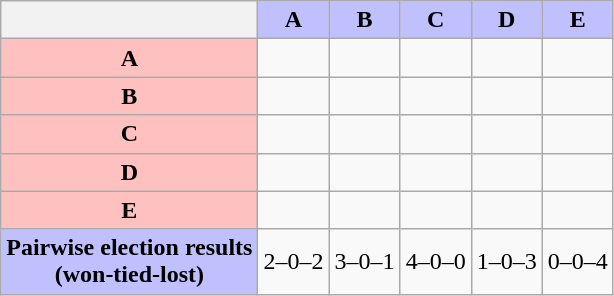<table class=wikitable>
<tr>
<th></th>
<th style="background-color:#c0c0ff">A</th>
<th style="background-color:#c0c0ff">B</th>
<th style="background-color:#c0c0ff">C</th>
<th style="background-color:#c0c0ff">D</th>
<th style="background-color:#c0c0ff">E</th>
</tr>
<tr>
<th style="background-color:#ffc0c0">A</th>
<td></td>
<td></td>
<td></td>
<td></td>
<td></td>
</tr>
<tr>
<th style="background-color:#ffc0c0">B</th>
<td></td>
<td></td>
<td></td>
<td></td>
<td></td>
</tr>
<tr>
<th style="background-color:#ffc0c0">C</th>
<td></td>
<td></td>
<td></td>
<td></td>
<td></td>
</tr>
<tr>
<th style="background-color:#ffc0c0">D</th>
<td></td>
<td></td>
<td></td>
<td></td>
<td></td>
</tr>
<tr>
<th style="background-color:#ffc0c0">E</th>
<td></td>
<td></td>
<td></td>
<td></td>
<td></td>
</tr>
<tr>
<th style="background-color:#c0c0ff">Pairwise election results<br>(won-tied-lost)</th>
<td>2–0–2</td>
<td>3–0–1</td>
<td>4–0–0</td>
<td>1–0–3</td>
<td>0–0–4</td>
</tr>
</table>
